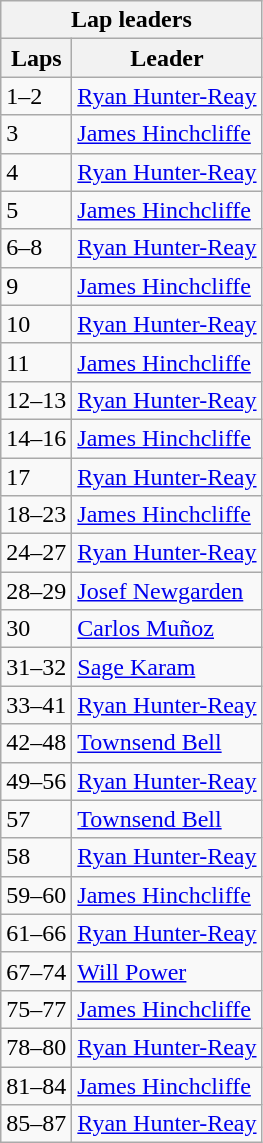<table class="wikitable">
<tr>
<th colspan=2>Lap leaders</th>
</tr>
<tr>
<th>Laps</th>
<th>Leader</th>
</tr>
<tr>
<td>1–2</td>
<td><a href='#'>Ryan Hunter-Reay</a></td>
</tr>
<tr>
<td>3</td>
<td><a href='#'>James Hinchcliffe</a></td>
</tr>
<tr>
<td>4</td>
<td><a href='#'>Ryan Hunter-Reay</a></td>
</tr>
<tr>
<td>5</td>
<td><a href='#'>James Hinchcliffe</a></td>
</tr>
<tr>
<td>6–8</td>
<td><a href='#'>Ryan Hunter-Reay</a></td>
</tr>
<tr>
<td>9</td>
<td><a href='#'>James Hinchcliffe</a></td>
</tr>
<tr>
<td>10</td>
<td><a href='#'>Ryan Hunter-Reay</a></td>
</tr>
<tr>
<td>11</td>
<td><a href='#'>James Hinchcliffe</a></td>
</tr>
<tr>
<td>12–13</td>
<td><a href='#'>Ryan Hunter-Reay</a></td>
</tr>
<tr>
<td>14–16</td>
<td><a href='#'>James Hinchcliffe</a></td>
</tr>
<tr>
<td>17</td>
<td><a href='#'>Ryan Hunter-Reay</a></td>
</tr>
<tr>
<td>18–23</td>
<td><a href='#'>James Hinchcliffe</a></td>
</tr>
<tr>
<td>24–27</td>
<td><a href='#'>Ryan Hunter-Reay</a></td>
</tr>
<tr>
<td>28–29</td>
<td><a href='#'>Josef Newgarden</a></td>
</tr>
<tr>
<td>30</td>
<td><a href='#'>Carlos Muñoz</a></td>
</tr>
<tr>
<td>31–32</td>
<td><a href='#'>Sage Karam</a></td>
</tr>
<tr>
<td>33–41</td>
<td><a href='#'>Ryan Hunter-Reay</a></td>
</tr>
<tr>
<td>42–48</td>
<td><a href='#'>Townsend Bell</a></td>
</tr>
<tr>
<td>49–56</td>
<td><a href='#'>Ryan Hunter-Reay</a></td>
</tr>
<tr>
<td>57</td>
<td><a href='#'>Townsend Bell</a></td>
</tr>
<tr>
<td>58</td>
<td><a href='#'>Ryan Hunter-Reay</a></td>
</tr>
<tr>
<td>59–60</td>
<td><a href='#'>James Hinchcliffe</a></td>
</tr>
<tr>
<td>61–66</td>
<td><a href='#'>Ryan Hunter-Reay</a></td>
</tr>
<tr>
<td>67–74</td>
<td><a href='#'>Will Power</a></td>
</tr>
<tr>
<td>75–77</td>
<td><a href='#'>James Hinchcliffe</a></td>
</tr>
<tr>
<td>78–80</td>
<td><a href='#'>Ryan Hunter-Reay</a></td>
</tr>
<tr>
<td>81–84</td>
<td><a href='#'>James Hinchcliffe</a></td>
</tr>
<tr>
<td>85–87</td>
<td><a href='#'>Ryan Hunter-Reay</a></td>
</tr>
</table>
